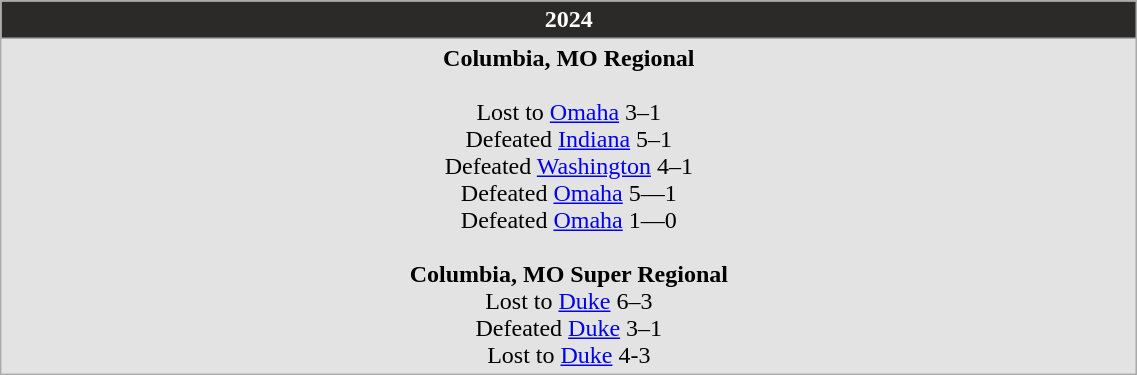<table Class="wikitable" width="60%">
<tr>
<th style="background:#2C2A29; color:white;">2024</th>
</tr>
<tr style="background: #e3e3e3;">
<td align="center"><strong>Columbia, MO Regional</strong><br><br>Lost to <a href='#'>Omaha</a> 3–1<br>
Defeated <a href='#'>Indiana</a> 5–1<br>
Defeated <a href='#'>Washington</a> 4–1<br>
Defeated <a href='#'>Omaha</a> 5—1<br>
Defeated <a href='#'>Omaha</a> 1—0<br><br><strong>Columbia, MO Super Regional</strong><br>
Lost to <a href='#'>Duke</a> 6–3<br>
Defeated <a href='#'>Duke</a> 3–1<br>
Lost to <a href='#'>Duke</a> 4-3</td>
</tr>
</table>
